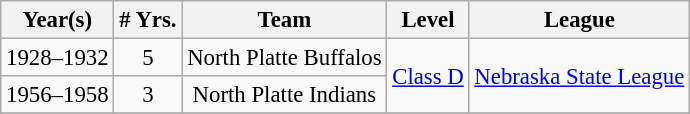<table class="wikitable" style="text-align:center; font-size: 95%;">
<tr>
<th>Year(s)</th>
<th># Yrs.</th>
<th>Team</th>
<th>Level</th>
<th>League</th>
</tr>
<tr>
<td>1928–1932</td>
<td>5</td>
<td>North Platte Buffalos</td>
<td rowspan=2><a href='#'>Class D</a></td>
<td rowspan=2><a href='#'>Nebraska State League</a></td>
</tr>
<tr>
<td>1956–1958</td>
<td>3</td>
<td>North Platte Indians</td>
</tr>
<tr>
</tr>
</table>
